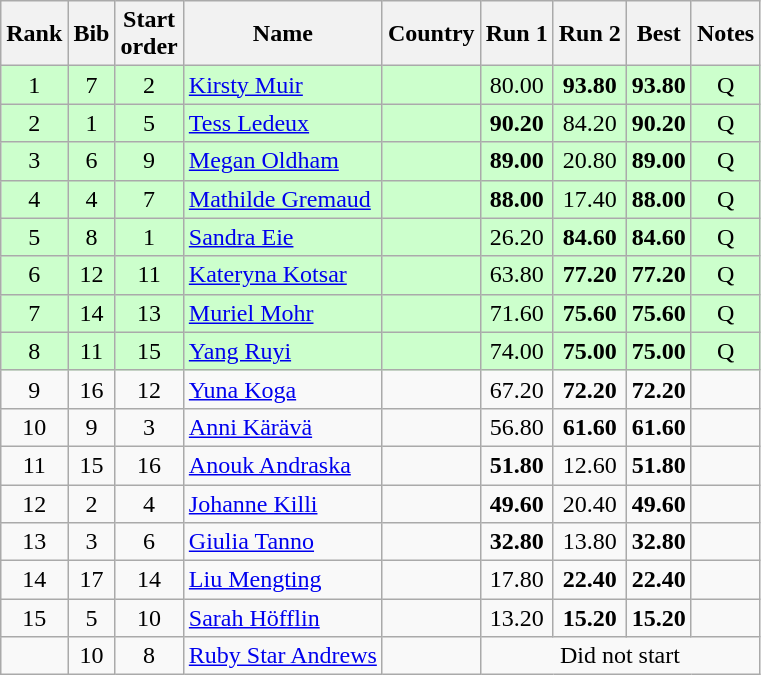<table class="wikitable sortable" style="text-align:center">
<tr>
<th>Rank</th>
<th>Bib</th>
<th>Start<br>order</th>
<th>Name</th>
<th>Country</th>
<th>Run 1</th>
<th>Run 2</th>
<th>Best</th>
<th>Notes</th>
</tr>
<tr bgcolor=ccffcc>
<td>1</td>
<td>7</td>
<td>2</td>
<td align=left><a href='#'>Kirsty Muir</a></td>
<td align=left></td>
<td>80.00</td>
<td><strong>93.80</strong></td>
<td><strong>93.80</strong></td>
<td>Q</td>
</tr>
<tr bgcolor=ccffcc>
<td>2</td>
<td>1</td>
<td>5</td>
<td align=left><a href='#'>Tess Ledeux</a></td>
<td align=left></td>
<td><strong>90.20</strong></td>
<td>84.20</td>
<td><strong>90.20</strong></td>
<td>Q</td>
</tr>
<tr bgcolor=ccffcc>
<td>3</td>
<td>6</td>
<td>9</td>
<td align=left><a href='#'>Megan Oldham</a></td>
<td align=left></td>
<td><strong>89.00</strong></td>
<td>20.80</td>
<td><strong>89.00</strong></td>
<td>Q</td>
</tr>
<tr bgcolor=ccffcc>
<td>4</td>
<td>4</td>
<td>7</td>
<td align=left><a href='#'>Mathilde Gremaud</a></td>
<td align=left></td>
<td><strong>88.00</strong></td>
<td>17.40</td>
<td><strong>88.00</strong></td>
<td>Q</td>
</tr>
<tr bgcolor=ccffcc>
<td>5</td>
<td>8</td>
<td>1</td>
<td align=left><a href='#'>Sandra Eie</a></td>
<td align=left></td>
<td>26.20</td>
<td><strong>84.60</strong></td>
<td><strong>84.60</strong></td>
<td>Q</td>
</tr>
<tr bgcolor=ccffcc>
<td>6</td>
<td>12</td>
<td>11</td>
<td align=left><a href='#'>Kateryna Kotsar</a></td>
<td align=left></td>
<td>63.80</td>
<td><strong>77.20</strong></td>
<td><strong>77.20</strong></td>
<td>Q</td>
</tr>
<tr bgcolor=ccffcc>
<td>7</td>
<td>14</td>
<td>13</td>
<td align=left><a href='#'>Muriel Mohr</a></td>
<td align=left></td>
<td>71.60</td>
<td><strong>75.60</strong></td>
<td><strong>75.60</strong></td>
<td>Q</td>
</tr>
<tr bgcolor=ccffcc>
<td>8</td>
<td>11</td>
<td>15</td>
<td align=left><a href='#'>Yang Ruyi</a></td>
<td align=left></td>
<td>74.00</td>
<td><strong>75.00</strong></td>
<td><strong>75.00</strong></td>
<td>Q</td>
</tr>
<tr>
<td>9</td>
<td>16</td>
<td>12</td>
<td align=left><a href='#'>Yuna Koga</a></td>
<td align=left></td>
<td>67.20</td>
<td><strong>72.20</strong></td>
<td><strong>72.20</strong></td>
<td></td>
</tr>
<tr>
<td>10</td>
<td>9</td>
<td>3</td>
<td align=left><a href='#'>Anni Kärävä</a></td>
<td align=left></td>
<td>56.80</td>
<td><strong>61.60</strong></td>
<td><strong>61.60</strong></td>
<td></td>
</tr>
<tr>
<td>11</td>
<td>15</td>
<td>16</td>
<td align=left><a href='#'>Anouk Andraska</a></td>
<td align=left></td>
<td><strong>51.80</strong></td>
<td>12.60</td>
<td><strong>51.80</strong></td>
<td></td>
</tr>
<tr>
<td>12</td>
<td>2</td>
<td>4</td>
<td align=left><a href='#'>Johanne Killi</a></td>
<td align=left></td>
<td><strong>49.60</strong></td>
<td>20.40</td>
<td><strong>49.60</strong></td>
<td></td>
</tr>
<tr>
<td>13</td>
<td>3</td>
<td>6</td>
<td align=left><a href='#'>Giulia Tanno</a></td>
<td align=left></td>
<td><strong>32.80</strong></td>
<td>13.80</td>
<td><strong>32.80</strong></td>
<td></td>
</tr>
<tr>
<td>14</td>
<td>17</td>
<td>14</td>
<td align=left><a href='#'>Liu Mengting</a></td>
<td align=left></td>
<td>17.80</td>
<td><strong>22.40</strong></td>
<td><strong>22.40</strong></td>
<td></td>
</tr>
<tr>
<td>15</td>
<td>5</td>
<td>10</td>
<td align=left><a href='#'>Sarah Höfflin</a></td>
<td align=left></td>
<td>13.20</td>
<td><strong>15.20</strong></td>
<td><strong>15.20</strong></td>
<td></td>
</tr>
<tr>
<td></td>
<td>10</td>
<td>8</td>
<td align=left><a href='#'>Ruby Star Andrews</a></td>
<td align=left></td>
<td colspan=4>Did not start</td>
</tr>
</table>
